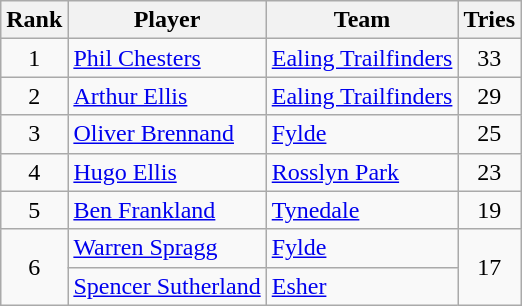<table class="wikitable">
<tr>
<th>Rank</th>
<th>Player</th>
<th>Team</th>
<th>Tries</th>
</tr>
<tr>
<td rowspan=1 align=center>1</td>
<td> <a href='#'>Phil Chesters</a></td>
<td><a href='#'>Ealing Trailfinders</a></td>
<td rowspan=1 align=center>33</td>
</tr>
<tr>
<td rowspan=1 align=center>2</td>
<td> <a href='#'>Arthur Ellis</a></td>
<td><a href='#'>Ealing Trailfinders</a></td>
<td rowspan=1 align=center>29</td>
</tr>
<tr>
<td rowspan=1 align=center>3</td>
<td> <a href='#'>Oliver Brennand</a></td>
<td><a href='#'>Fylde</a></td>
<td rowspan=1 align=center>25</td>
</tr>
<tr>
<td rowspan=1 align=center>4</td>
<td> <a href='#'>Hugo Ellis</a></td>
<td><a href='#'>Rosslyn Park</a></td>
<td rowspan=1 align=center>23</td>
</tr>
<tr>
<td rowspan=1 align=center>5</td>
<td> <a href='#'>Ben Frankland</a></td>
<td><a href='#'>Tynedale</a></td>
<td rowspan=1 align=center>19</td>
</tr>
<tr>
<td rowspan=2 align=center>6</td>
<td> <a href='#'>Warren Spragg</a></td>
<td><a href='#'>Fylde</a></td>
<td rowspan=2 align=center>17</td>
</tr>
<tr>
<td> <a href='#'>Spencer Sutherland</a></td>
<td><a href='#'>Esher</a></td>
</tr>
</table>
